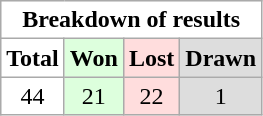<table class="wikitable" style="text-align:center">
<tr>
<th colspan="4" style="background: #ffffff"><strong>Breakdown of results</strong></th>
</tr>
<tr>
<td style="background: #ffffff;"><strong>Total</strong></td>
<td style="background: #ddffdd;"><strong>Won</strong></td>
<td style="background: #ffdddd;"><strong>Lost</strong></td>
<td style="background: #dddddd;"><strong>Drawn</strong></td>
</tr>
<tr>
<td style="background: #ffffff;">44</td>
<td style="background: #ddffdd;">21</td>
<td style="background: #ffdddd;">22</td>
<td style="background: #dddddd;">1</td>
</tr>
</table>
